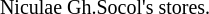<table align="center" cellpadding=0px cellspacing=8px>
<tr>
<td></td>
<td></td>
</tr>
<tr>
<td><small>Niculae Gh.Socol's stores.</small></td>
</tr>
</table>
